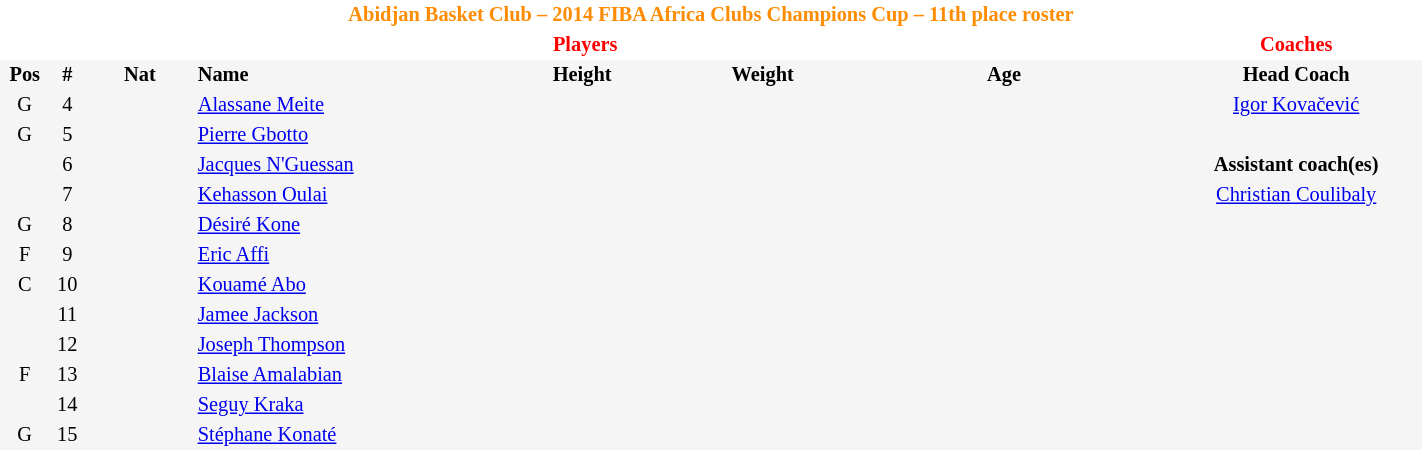<table border=0 cellpadding=2 cellspacing=0  |- bgcolor=#f5f5f5 style="text-align:center; font-size:85%;" width=75%>
<tr>
<td colspan="8" style="background: white; color: #ff8c00"><strong>Abidjan Basket Club – 2014 FIBA Africa Clubs Champions Cup – 11th place roster</strong></td>
</tr>
<tr>
<td colspan="7" style="background: white; color: red"><strong>Players</strong></td>
<td style="background: white; color: red"><strong>Coaches</strong></td>
</tr>
<tr style="background=#f5f5f5; color: black">
<th width=5px>Pos</th>
<th width=5px>#</th>
<th width=50px>Nat</th>
<th width=135px align=left>Name</th>
<th width=100px>Height</th>
<th width=70px>Weight</th>
<th width=160px>Age</th>
<th width=120px>Head Coach</th>
</tr>
<tr>
<td>G</td>
<td>4</td>
<td></td>
<td align=left><a href='#'>Alassane Meite</a></td>
<td><span></span></td>
<td></td>
<td><span></span></td>
<td> <a href='#'>Igor Kovačević</a></td>
</tr>
<tr>
<td>G</td>
<td>5</td>
<td></td>
<td align=left><a href='#'>Pierre Gbotto</a></td>
<td><span></span></td>
<td></td>
<td><span></span></td>
</tr>
<tr>
<td></td>
<td>6</td>
<td></td>
<td align=left><a href='#'>Jacques N'Guessan</a></td>
<td></td>
<td></td>
<td><span></span></td>
<td><strong>Assistant coach(es)</strong></td>
</tr>
<tr>
<td></td>
<td>7</td>
<td></td>
<td align=left><a href='#'>Kehasson Oulai</a></td>
<td><span></span></td>
<td></td>
<td><span></span></td>
<td> <a href='#'>Christian Coulibaly</a></td>
</tr>
<tr>
<td>G</td>
<td>8</td>
<td></td>
<td align=left><a href='#'>Désiré Kone</a></td>
<td><span></span></td>
<td></td>
<td><span></span></td>
</tr>
<tr>
<td>F</td>
<td>9</td>
<td></td>
<td align=left><a href='#'>Eric Affi</a></td>
<td><span></span></td>
<td></td>
<td><span></span></td>
</tr>
<tr>
<td>C</td>
<td>10</td>
<td></td>
<td align=left><a href='#'>Kouamé Abo</a></td>
<td><span></span></td>
<td></td>
<td><span></span></td>
</tr>
<tr>
<td></td>
<td>11</td>
<td></td>
<td align=left><a href='#'>Jamee Jackson</a></td>
<td><span></span></td>
<td><span></span></td>
<td><span></span></td>
</tr>
<tr>
<td></td>
<td>12</td>
<td></td>
<td align=left><a href='#'>Joseph Thompson</a></td>
<td></td>
<td></td>
<td><span></span></td>
</tr>
<tr>
<td>F</td>
<td>13</td>
<td></td>
<td align=left><a href='#'>Blaise Amalabian</a></td>
<td><span></span></td>
<td></td>
<td><span></span></td>
</tr>
<tr>
<td></td>
<td>14</td>
<td></td>
<td align=left><a href='#'>Seguy Kraka</a></td>
<td></td>
<td></td>
<td><span></span></td>
</tr>
<tr>
<td>G</td>
<td>15</td>
<td></td>
<td align=left><a href='#'>Stéphane Konaté</a></td>
<td><span></span></td>
<td><span></span></td>
<td><span></span></td>
</tr>
</table>
